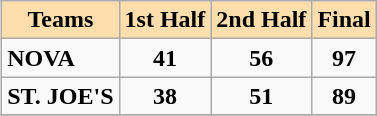<table class="wikitable" align=right>
<tr bgcolor=#ffdead align=center>
<td colspan=1><strong>Teams</strong></td>
<td colspan=1><strong>1st Half</strong></td>
<td colspan=1><strong>2nd Half</strong></td>
<td colspan=1><strong>Final</strong></td>
</tr>
<tr>
<td><strong>NOVA</strong></td>
<td align=center><strong>41</strong></td>
<td align=center><strong>56</strong></td>
<td align=center><strong>97</strong></td>
</tr>
<tr>
<td><strong>ST. JOE'S</strong></td>
<td align=center><strong>38</strong></td>
<td align=center><strong>51</strong></td>
<td align=center><strong>89</strong></td>
</tr>
<tr>
</tr>
</table>
